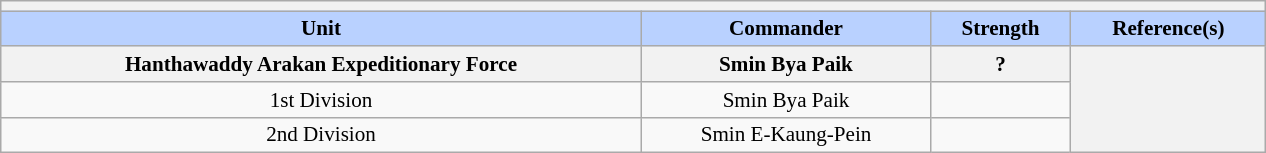<table class="wikitable collapsible" style="min-width:60em; margin:0.3em auto; font-size:88%;">
<tr>
<th colspan=5></th>
</tr>
<tr>
<th style="background-color:#B9D1FF">Unit</th>
<th style="background-color:#B9D1FF">Commander</th>
<th style="background-color:#B9D1FF">Strength</th>
<th style="background-color:#B9D1FF">Reference(s)</th>
</tr>
<tr>
<th colspan="1">Hanthawaddy Arakan Expeditionary Force</th>
<th colspan="1">Smin Bya Paik</th>
<th colspan="1">?</th>
<th rowspan="3"></th>
</tr>
<tr>
<td align="center">1st Division</td>
<td align="center">Smin Bya Paik</td>
<td align="center"></td>
</tr>
<tr>
<td align="center">2nd Division</td>
<td align="center">Smin E-Kaung-Pein</td>
<td align="center"></td>
</tr>
</table>
